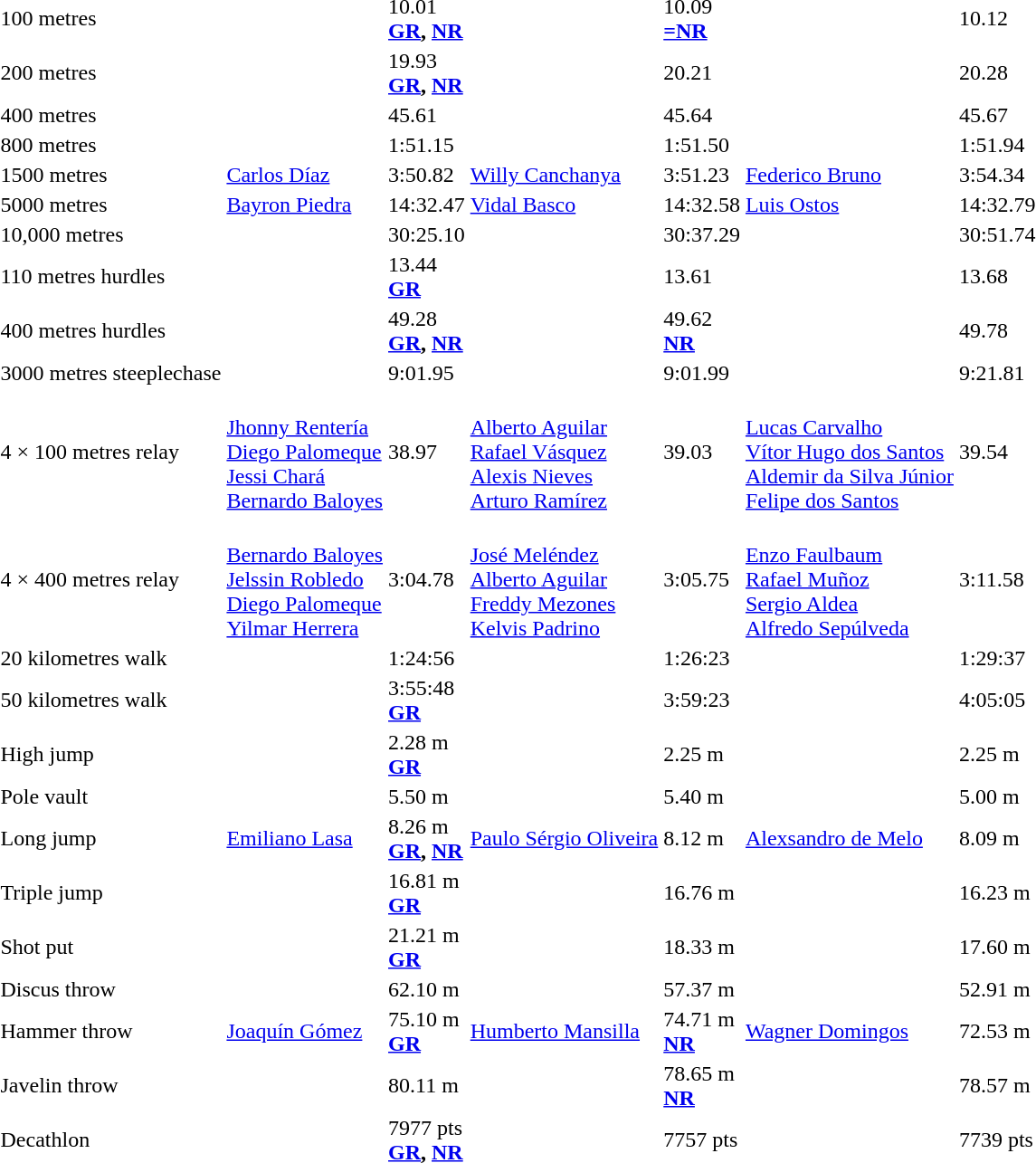<table>
<tr>
<td>100 metres</td>
<td></td>
<td>10.01<br><strong><a href='#'>GR</a>, <a href='#'>NR</a></strong></td>
<td></td>
<td>10.09<br><strong><a href='#'>=NR</a></strong></td>
<td></td>
<td>10.12</td>
</tr>
<tr>
<td>200 metres</td>
<td></td>
<td>19.93<br><strong><a href='#'>GR</a>, <a href='#'>NR</a></strong></td>
<td></td>
<td>20.21</td>
<td></td>
<td>20.28</td>
</tr>
<tr>
<td>400 metres</td>
<td></td>
<td>45.61</td>
<td></td>
<td>45.64</td>
<td></td>
<td>45.67</td>
</tr>
<tr>
<td>800 metres</td>
<td></td>
<td>1:51.15</td>
<td></td>
<td>1:51.50</td>
<td></td>
<td>1:51.94</td>
</tr>
<tr>
<td>1500 metres</td>
<td><a href='#'>Carlos Díaz</a><br></td>
<td>3:50.82</td>
<td><a href='#'>Willy Canchanya</a><br></td>
<td>3:51.23</td>
<td><a href='#'>Federico Bruno</a><br></td>
<td>3:54.34</td>
</tr>
<tr>
<td>5000 metres</td>
<td><a href='#'>Bayron Piedra</a><br></td>
<td>14:32.47</td>
<td><a href='#'>Vidal Basco</a><br></td>
<td>14:32.58</td>
<td><a href='#'>Luis Ostos</a><br></td>
<td>14:32.79</td>
</tr>
<tr>
<td>10,000 metres</td>
<td></td>
<td>30:25.10</td>
<td></td>
<td>30:37.29</td>
<td></td>
<td>30:51.74</td>
</tr>
<tr>
<td>110 metres hurdles</td>
<td></td>
<td>13.44<br><strong><a href='#'>GR</a></strong></td>
<td></td>
<td>13.61</td>
<td></td>
<td>13.68</td>
</tr>
<tr>
<td>400 metres hurdles</td>
<td></td>
<td>49.28<br><strong><a href='#'>GR</a>, <a href='#'>NR</a></strong></td>
<td></td>
<td>49.62<br><strong><a href='#'>NR</a></strong></td>
<td></td>
<td>49.78</td>
</tr>
<tr>
<td>3000 metres steeplechase</td>
<td></td>
<td>9:01.95</td>
<td></td>
<td>9:01.99</td>
<td></td>
<td>9:21.81</td>
</tr>
<tr>
<td>4 × 100 metres relay</td>
<td><br><a href='#'>Jhonny Rentería</a><br><a href='#'>Diego Palomeque</a><br><a href='#'>Jessi Chará</a><br><a href='#'>Bernardo Baloyes</a></td>
<td>38.97 <strong></strong></td>
<td><br><a href='#'>Alberto Aguilar</a><br><a href='#'>Rafael Vásquez</a><br><a href='#'>Alexis Nieves</a><br><a href='#'>Arturo Ramírez</a></td>
<td>39.03</td>
<td><br><a href='#'>Lucas Carvalho</a><br><a href='#'>Vítor Hugo dos Santos</a><br><a href='#'>Aldemir da Silva Júnior</a><br><a href='#'>Felipe dos Santos</a></td>
<td>39.54</td>
</tr>
<tr>
<td>4 × 400 metres relay</td>
<td><br><a href='#'>Bernardo Baloyes</a><br><a href='#'>Jelssin Robledo</a><br><a href='#'>Diego Palomeque</a><br><a href='#'>Yilmar Herrera</a></td>
<td>3:04.78</td>
<td><br><a href='#'>José Meléndez</a><br><a href='#'>Alberto Aguilar</a><br><a href='#'>Freddy Mezones</a><br><a href='#'>Kelvis Padrino</a></td>
<td>3:05.75</td>
<td><br><a href='#'>Enzo Faulbaum</a><br><a href='#'>Rafael Muñoz</a><br><a href='#'>Sergio Aldea</a><br><a href='#'>Alfredo Sepúlveda</a></td>
<td>3:11.58</td>
</tr>
<tr>
<td>20 kilometres walk</td>
<td></td>
<td>1:24:56</td>
<td></td>
<td>1:26:23</td>
<td></td>
<td>1:29:37</td>
</tr>
<tr>
<td>50 kilometres walk</td>
<td></td>
<td>3:55:48<br><strong><a href='#'>GR</a></strong></td>
<td></td>
<td>3:59:23</td>
<td></td>
<td>4:05:05</td>
</tr>
<tr>
<td>High jump</td>
<td></td>
<td>2.28 m<br><strong><a href='#'>GR</a></strong></td>
<td></td>
<td>2.25 m</td>
<td></td>
<td>2.25 m</td>
</tr>
<tr>
<td>Pole vault</td>
<td></td>
<td>5.50 m</td>
<td></td>
<td>5.40 m</td>
<td></td>
<td>5.00 m</td>
</tr>
<tr>
<td>Long jump</td>
<td><a href='#'>Emiliano Lasa</a><br></td>
<td>8.26 m<br><strong><a href='#'>GR</a>, <a href='#'>NR</a></strong></td>
<td><a href='#'>Paulo Sérgio Oliveira</a><br></td>
<td>8.12 m</td>
<td><a href='#'>Alexsandro de Melo</a><br></td>
<td>8.09 m</td>
</tr>
<tr>
<td>Triple jump</td>
<td></td>
<td>16.81 m<br><strong><a href='#'>GR</a></strong></td>
<td></td>
<td>16.76 m</td>
<td></td>
<td>16.23 m</td>
</tr>
<tr>
<td>Shot put</td>
<td></td>
<td>21.21 m<br><strong><a href='#'>GR</a></strong></td>
<td></td>
<td>18.33 m</td>
<td></td>
<td>17.60 m</td>
</tr>
<tr>
<td>Discus throw</td>
<td></td>
<td>62.10 m<br><strong></strong></td>
<td></td>
<td>57.37 m</td>
<td></td>
<td>52.91 m</td>
</tr>
<tr>
<td>Hammer throw</td>
<td><a href='#'>Joaquín Gómez</a><br></td>
<td>75.10 m<br><strong><a href='#'>GR</a></strong></td>
<td><a href='#'>Humberto Mansilla</a><br></td>
<td>74.71 m<br><strong><a href='#'>NR</a></strong></td>
<td><a href='#'>Wagner Domingos</a><br></td>
<td>72.53 m</td>
</tr>
<tr>
<td>Javelin throw</td>
<td></td>
<td>80.11 m<br><strong></strong></td>
<td></td>
<td>78.65 m<br><strong><a href='#'>NR</a></strong></td>
<td></td>
<td>78.57 m</td>
</tr>
<tr>
<td>Decathlon</td>
<td></td>
<td>7977 pts<br><strong><a href='#'>GR</a>, <a href='#'>NR</a></strong></td>
<td></td>
<td>7757 pts</td>
<td></td>
<td>7739 pts</td>
</tr>
</table>
